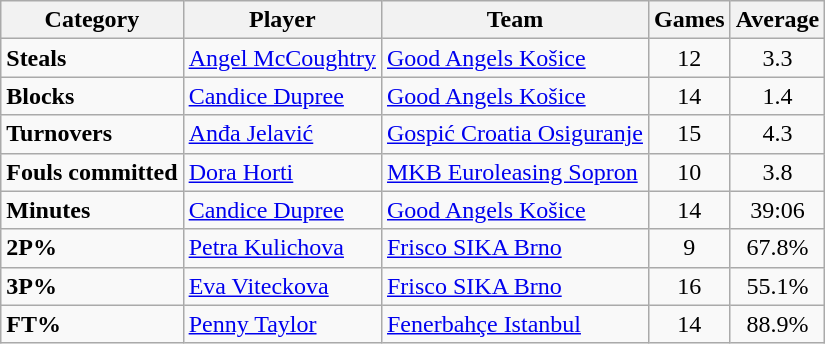<table class="wikitable" style="text-align: center;">
<tr>
<th>Category</th>
<th>Player</th>
<th>Team</th>
<th>Games</th>
<th>Average</th>
</tr>
<tr>
<td align="left"><strong>Steals</strong></td>
<td align="left"> <a href='#'>Angel McCoughtry</a></td>
<td align="left"> <a href='#'>Good Angels Košice</a></td>
<td>12</td>
<td>3.3</td>
</tr>
<tr>
<td align="left"><strong>Blocks</strong></td>
<td align="left"> <a href='#'>Candice Dupree</a></td>
<td align="left"> <a href='#'>Good Angels Košice</a></td>
<td>14</td>
<td>1.4</td>
</tr>
<tr>
<td align="left"><strong>Turnovers</strong></td>
<td align="left"> <a href='#'>Anđa Jelavić</a></td>
<td align="left"> <a href='#'>Gospić Croatia Osiguranje</a></td>
<td>15</td>
<td>4.3</td>
</tr>
<tr>
<td align="left"><strong>Fouls committed</strong></td>
<td align="left"> <a href='#'>Dora Horti</a></td>
<td align="left"> <a href='#'>MKB Euroleasing Sopron</a></td>
<td>10</td>
<td>3.8</td>
</tr>
<tr>
<td align="left"><strong>Minutes</strong></td>
<td align="left"> <a href='#'>Candice Dupree</a></td>
<td align="left"> <a href='#'>Good Angels Košice</a></td>
<td>14</td>
<td>39:06</td>
</tr>
<tr>
<td align="left"><strong>2P%</strong></td>
<td align="left"> <a href='#'>Petra Kulichova</a></td>
<td align="left"> <a href='#'>Frisco SIKA Brno</a></td>
<td>9</td>
<td>67.8%</td>
</tr>
<tr>
<td align="left"><strong>3P%</strong></td>
<td align="left"> <a href='#'>Eva Viteckova</a></td>
<td align="left"> <a href='#'>Frisco SIKA Brno</a></td>
<td>16</td>
<td>55.1%</td>
</tr>
<tr>
<td align="left"><strong>FT%</strong></td>
<td align="left"> <a href='#'>Penny Taylor</a></td>
<td align="left"> <a href='#'>Fenerbahçe Istanbul</a></td>
<td>14</td>
<td>88.9%</td>
</tr>
</table>
